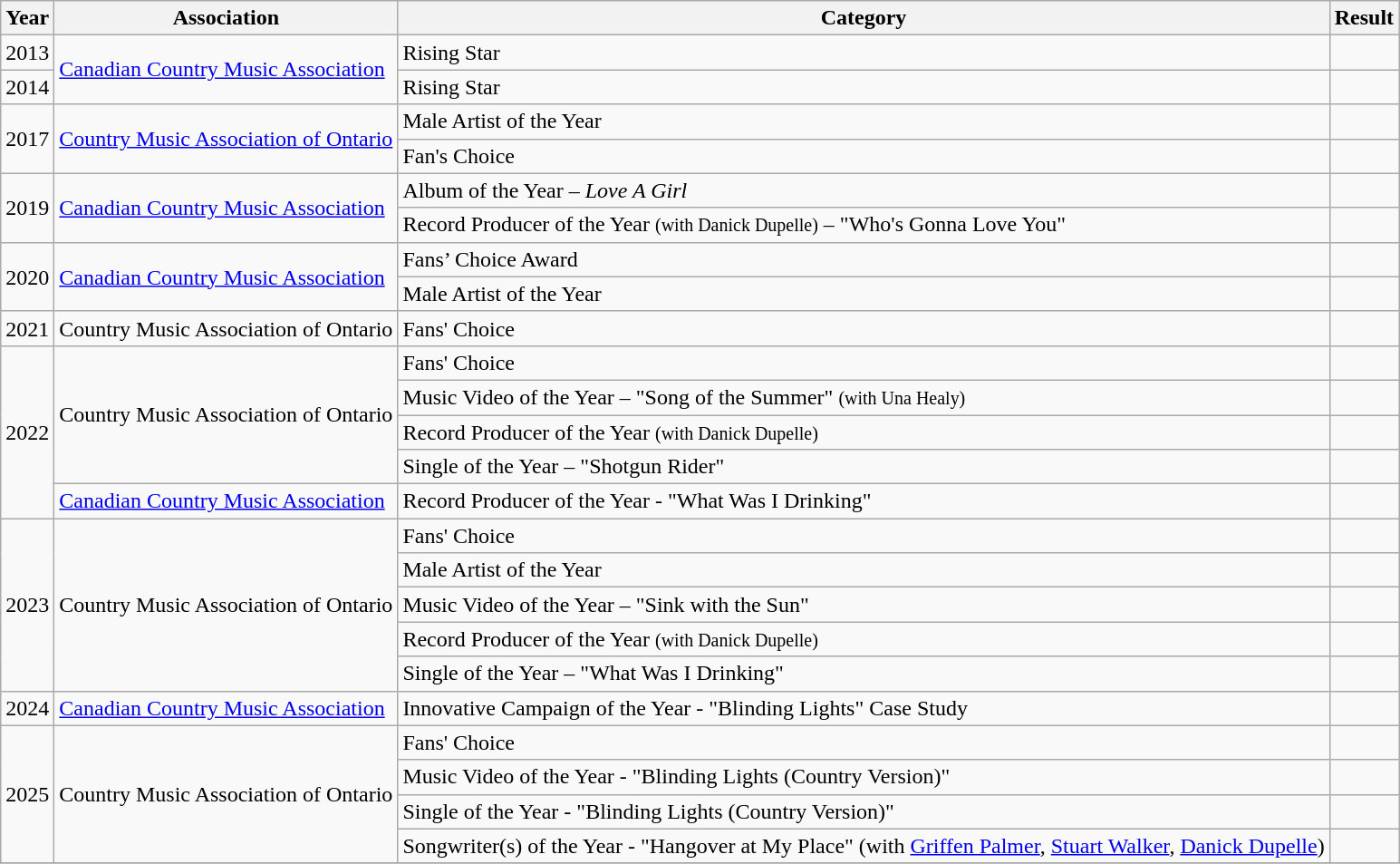<table class="wikitable">
<tr>
<th>Year</th>
<th>Association</th>
<th>Category</th>
<th>Result</th>
</tr>
<tr>
<td>2013</td>
<td rowspan="2"><a href='#'>Canadian Country Music Association</a></td>
<td>Rising Star</td>
<td></td>
</tr>
<tr>
<td>2014</td>
<td>Rising Star</td>
<td></td>
</tr>
<tr>
<td rowspan=2>2017</td>
<td rowspan=2><a href='#'>Country Music Association of Ontario</a></td>
<td>Male Artist of the Year</td>
<td></td>
</tr>
<tr>
<td>Fan's Choice</td>
<td></td>
</tr>
<tr>
<td rowspan=2>2019</td>
<td rowspan=2><a href='#'>Canadian Country Music Association</a></td>
<td>Album of the Year – <em>Love A Girl</em></td>
<td></td>
</tr>
<tr>
<td>Record Producer of the Year <small>(with Danick Dupelle)</small> – "Who's Gonna Love You"</td>
<td></td>
</tr>
<tr>
<td rowspan=2>2020</td>
<td rowspan=2><a href='#'>Canadian Country Music Association</a></td>
<td>Fans’ Choice Award</td>
<td></td>
</tr>
<tr>
<td>Male Artist of the Year</td>
<td></td>
</tr>
<tr>
<td>2021</td>
<td>Country Music Association of Ontario</td>
<td>Fans' Choice</td>
<td></td>
</tr>
<tr>
<td rowspan="5">2022</td>
<td rowspan="4">Country Music Association of Ontario</td>
<td>Fans' Choice</td>
<td></td>
</tr>
<tr>
<td>Music Video of the Year – "Song of the Summer" <small>(with Una Healy)</small></td>
<td></td>
</tr>
<tr>
<td>Record Producer of the Year <small>(with Danick Dupelle)</small></td>
<td></td>
</tr>
<tr>
<td>Single of the Year  – "Shotgun Rider"</td>
<td></td>
</tr>
<tr>
<td><a href='#'>Canadian Country Music Association</a></td>
<td>Record Producer of the Year  - "What Was I Drinking"</td>
<td></td>
</tr>
<tr>
<td rowspan="5">2023</td>
<td rowspan="5">Country Music Association of Ontario</td>
<td>Fans' Choice</td>
<td></td>
</tr>
<tr>
<td>Male Artist of the Year</td>
<td></td>
</tr>
<tr>
<td>Music Video of the Year – "Sink with the Sun"</td>
<td></td>
</tr>
<tr>
<td>Record Producer of the Year <small>(with Danick Dupelle)</small></td>
<td></td>
</tr>
<tr>
<td>Single of the Year  – "What Was I Drinking"</td>
<td></td>
</tr>
<tr>
<td>2024</td>
<td><a href='#'>Canadian Country Music Association</a></td>
<td>Innovative Campaign of the Year - "Blinding Lights" Case Study</td>
<td></td>
</tr>
<tr>
<td rowspan="4">2025</td>
<td rowspan="4">Country Music Association of Ontario</td>
<td>Fans' Choice</td>
<td></td>
</tr>
<tr>
<td>Music Video of the Year - "Blinding Lights (Country Version)"</td>
<td></td>
</tr>
<tr>
<td>Single of the Year - "Blinding Lights (Country Version)"</td>
<td></td>
</tr>
<tr>
<td>Songwriter(s) of the Year - "Hangover at My Place" (with <a href='#'>Griffen Palmer</a>, <a href='#'>Stuart Walker</a>, <a href='#'>Danick Dupelle</a>)</td>
<td></td>
</tr>
<tr>
</tr>
</table>
